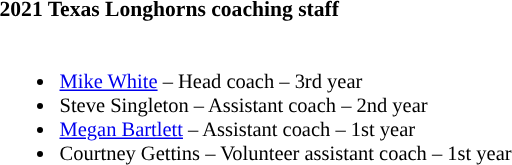<table class="toccolours" style="border-collapse:collapse; font-size:90%;">
<tr>
<td colspan="1"><strong>2021 Texas Longhorns coaching staff</strong></td>
</tr>
<tr>
<td style="text-align: left; font-size: 95%;" valign="top"><br><ul><li><a href='#'>Mike White</a> – Head coach – 3rd year</li><li>Steve Singleton – Assistant coach – 2nd year</li><li><a href='#'>Megan Bartlett</a> – Assistant coach – 1st year</li><li>Courtney Gettins – Volunteer assistant coach – 1st year</li></ul></td>
</tr>
</table>
